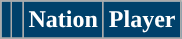<table class="wikitable sortable">
<tr>
<th style="background:#00416B; color:#FFF; "></th>
<th style="background:#00416B; color:#FFF; "></th>
<th style="background:#00416B; color:#FFF; ">Nation</th>
<th style="background:#00416B; color:#FFF; ">Player</th>
</tr>
<tr>
</tr>
</table>
